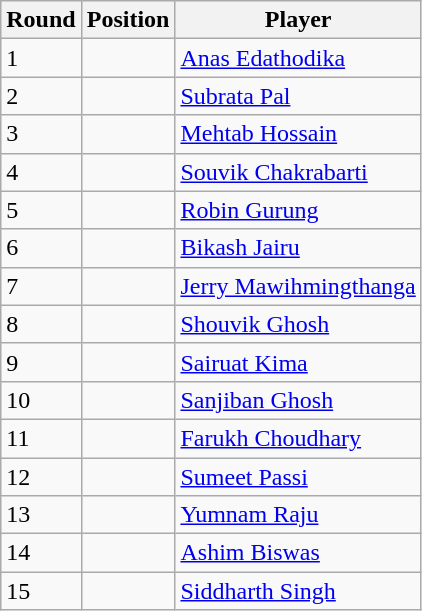<table class="wikitable">
<tr>
<th>Round</th>
<th>Position</th>
<th>Player</th>
</tr>
<tr>
<td>1</td>
<td></td>
<td> <a href='#'>Anas Edathodika</a></td>
</tr>
<tr>
<td>2</td>
<td></td>
<td> <a href='#'>Subrata Pal</a></td>
</tr>
<tr>
<td>3</td>
<td></td>
<td> <a href='#'>Mehtab Hossain</a></td>
</tr>
<tr>
<td>4</td>
<td></td>
<td> <a href='#'>Souvik Chakrabarti</a></td>
</tr>
<tr>
<td>5</td>
<td></td>
<td> <a href='#'>Robin Gurung</a></td>
</tr>
<tr>
<td>6</td>
<td></td>
<td> <a href='#'>Bikash Jairu</a></td>
</tr>
<tr>
<td>7</td>
<td></td>
<td> <a href='#'>Jerry Mawihmingthanga</a></td>
</tr>
<tr>
<td>8</td>
<td></td>
<td> <a href='#'>Shouvik Ghosh</a></td>
</tr>
<tr>
<td>9</td>
<td></td>
<td> <a href='#'>Sairuat Kima</a></td>
</tr>
<tr>
<td>10</td>
<td></td>
<td> <a href='#'>Sanjiban Ghosh</a></td>
</tr>
<tr>
<td>11</td>
<td></td>
<td> <a href='#'>Farukh Choudhary</a></td>
</tr>
<tr>
<td>12</td>
<td></td>
<td> <a href='#'>Sumeet Passi</a></td>
</tr>
<tr>
<td>13</td>
<td></td>
<td> <a href='#'>Yumnam Raju</a></td>
</tr>
<tr>
<td>14</td>
<td></td>
<td> <a href='#'>Ashim Biswas</a></td>
</tr>
<tr>
<td>15</td>
<td></td>
<td> <a href='#'>Siddharth Singh</a></td>
</tr>
</table>
